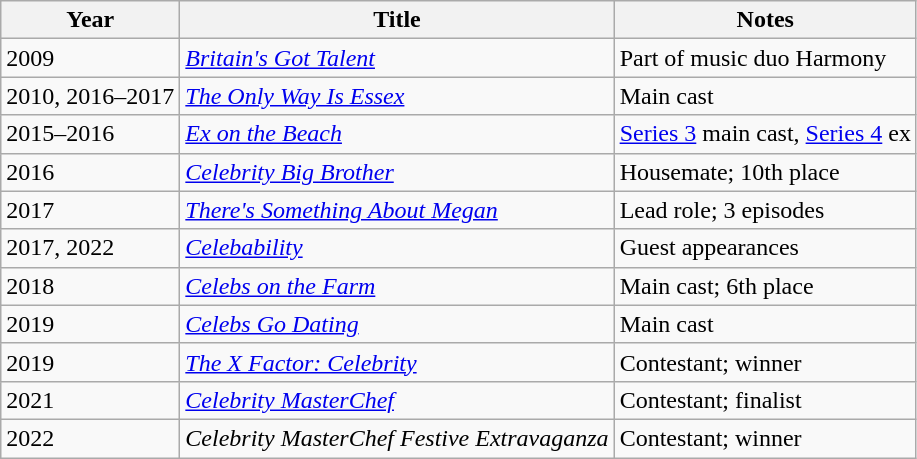<table class="wikitable">
<tr>
<th>Year</th>
<th>Title</th>
<th>Notes</th>
</tr>
<tr>
<td>2009</td>
<td><em><a href='#'>Britain's Got Talent</a></em></td>
<td>Part of music duo Harmony</td>
</tr>
<tr>
<td>2010, 2016–2017</td>
<td><em><a href='#'>The Only Way Is Essex</a></em></td>
<td>Main cast</td>
</tr>
<tr>
<td>2015–2016</td>
<td><em><a href='#'>Ex on the Beach</a></em></td>
<td><a href='#'>Series 3</a> main cast, <a href='#'>Series 4</a> ex</td>
</tr>
<tr>
<td>2016</td>
<td><em><a href='#'>Celebrity Big Brother</a></em></td>
<td>Housemate; 10th place</td>
</tr>
<tr>
<td>2017</td>
<td><em><a href='#'>There's Something About Megan</a></em></td>
<td>Lead role; 3 episodes</td>
</tr>
<tr>
<td>2017, 2022</td>
<td><em><a href='#'>Celebability</a></em></td>
<td>Guest appearances</td>
</tr>
<tr>
<td>2018</td>
<td><em><a href='#'>Celebs on the Farm</a></em></td>
<td>Main cast; 6th place</td>
</tr>
<tr>
<td>2019</td>
<td><em><a href='#'>Celebs Go Dating</a></em></td>
<td>Main cast</td>
</tr>
<tr>
<td>2019</td>
<td><em><a href='#'>The X Factor: Celebrity</a></em></td>
<td>Contestant; winner</td>
</tr>
<tr>
<td>2021</td>
<td><em><a href='#'>Celebrity MasterChef</a></em></td>
<td>Contestant; finalist</td>
</tr>
<tr>
<td>2022</td>
<td><em>Celebrity MasterChef Festive Extravaganza</em></td>
<td>Contestant; winner</td>
</tr>
</table>
